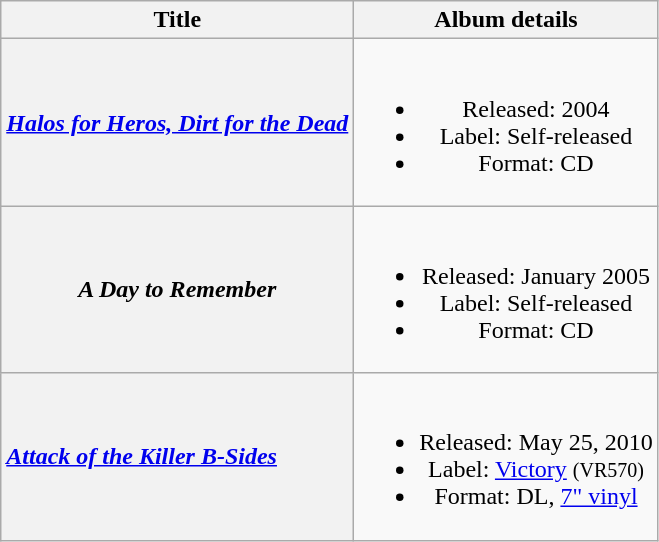<table class="wikitable plainrowheaders" style="text-align:center;">
<tr>
<th scope=col>Title</th>
<th scope=col>Album details</th>
</tr>
<tr>
<th scope="row" style="text-align:left;"><em><a href='#'>Halos for Heros, Dirt for the Dead</a></em></th>
<td><br><ul><li>Released: 2004</li><li>Label: Self-released</li><li>Format: CD</li></ul></td>
</tr>
<tr>
<th scope="row"><em>A Day to Remember</em></th>
<td><br><ul><li>Released: January 2005</li><li>Label: Self-released</li><li>Format: CD</li></ul></td>
</tr>
<tr>
<th scope="row" style="text-align:left;"><em><a href='#'>Attack of the Killer B-Sides</a></em></th>
<td><br><ul><li>Released: May 25, 2010</li><li>Label: <a href='#'>Victory</a> <small>(VR570)</small></li><li>Format: DL, <a href='#'>7" vinyl</a></li></ul></td>
</tr>
</table>
